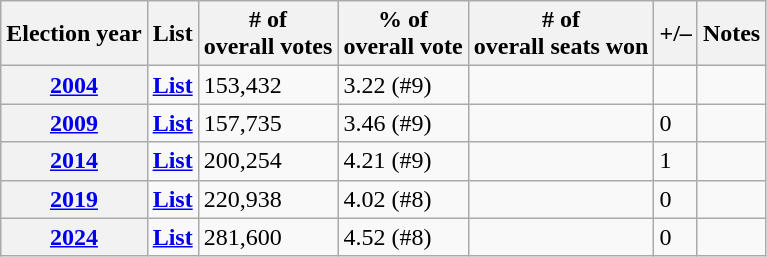<table class=wikitable>
<tr>
<th>Election year</th>
<th>List</th>
<th># of<br>overall votes</th>
<th>% of<br>overall vote</th>
<th># of<br>overall seats won</th>
<th>+/–</th>
<th>Notes</th>
</tr>
<tr>
<th><a href='#'>2004</a></th>
<td><strong><a href='#'>List</a></strong></td>
<td>153,432</td>
<td>3.22 (#9)</td>
<td></td>
<td></td>
<td></td>
</tr>
<tr>
<th><a href='#'>2009</a></th>
<td><strong><a href='#'>List</a></strong></td>
<td>157,735</td>
<td>3.46 (#9)</td>
<td></td>
<td>0 </td>
<td></td>
</tr>
<tr>
<th><a href='#'>2014</a></th>
<td><strong><a href='#'>List</a></strong></td>
<td>200,254</td>
<td>4.21 (#9)</td>
<td></td>
<td>1 </td>
<td></td>
</tr>
<tr>
<th><a href='#'>2019</a></th>
<td><strong><a href='#'>List</a></strong></td>
<td>220,938</td>
<td>4.02 (#8)</td>
<td></td>
<td>0 </td>
<td></td>
</tr>
<tr>
<th><a href='#'>2024</a></th>
<td><strong><a href='#'>List</a></strong></td>
<td>281,600</td>
<td>4.52 (#8)</td>
<td></td>
<td>0 </td>
<td></td>
</tr>
</table>
